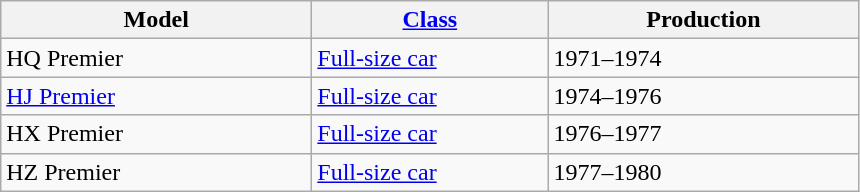<table class="wikitable">
<tr>
<th style="width:200px;">Model</th>
<th style="width:150px;"><a href='#'>Class</a></th>
<th style="width:200px;">Production</th>
</tr>
<tr>
<td valign="top">HQ Premier</td>
<td valign="top"><a href='#'>Full-size car</a></td>
<td valign="top">1971–1974</td>
</tr>
<tr>
<td valign="top"><a href='#'>HJ Premier</a></td>
<td valign="top"><a href='#'>Full-size car</a></td>
<td valign="top">1974–1976</td>
</tr>
<tr>
<td valign="top">HX Premier</td>
<td valign="top"><a href='#'>Full-size car</a></td>
<td valign="top">1976–1977</td>
</tr>
<tr>
<td valign="top">HZ Premier</td>
<td valign="top"><a href='#'>Full-size car</a></td>
<td valign="top">1977–1980</td>
</tr>
</table>
